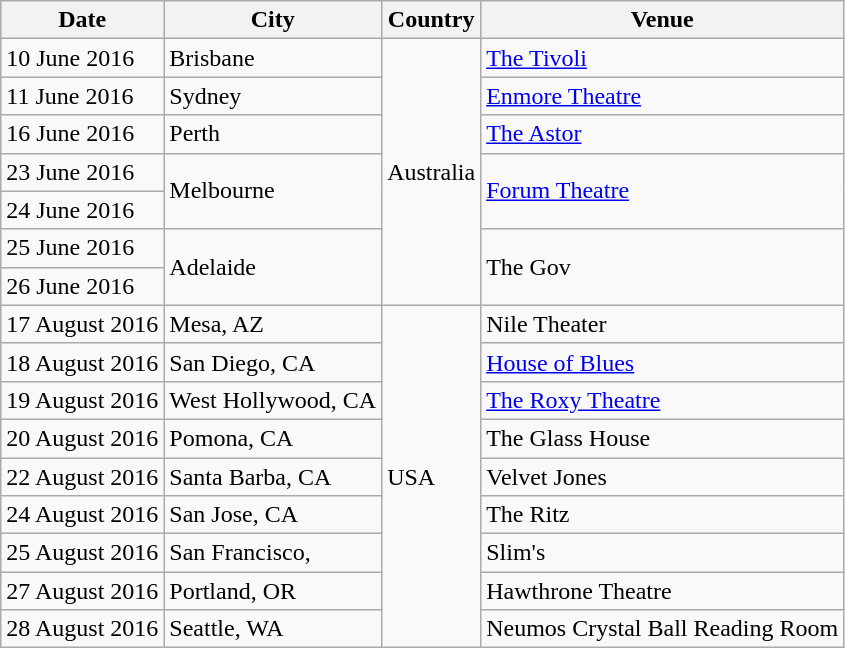<table class="wikitable">
<tr>
<th>Date</th>
<th>City</th>
<th>Country</th>
<th>Venue</th>
</tr>
<tr>
<td>10 June 2016</td>
<td>Brisbane</td>
<td rowspan="7">Australia</td>
<td><a href='#'>The Tivoli</a></td>
</tr>
<tr>
<td>11 June 2016</td>
<td>Sydney</td>
<td><a href='#'>Enmore Theatre</a></td>
</tr>
<tr>
<td>16 June 2016</td>
<td>Perth</td>
<td><a href='#'>The Astor</a></td>
</tr>
<tr>
<td>23 June 2016</td>
<td rowspan="2">Melbourne</td>
<td rowspan="2"><a href='#'>Forum Theatre</a></td>
</tr>
<tr>
<td>24 June 2016</td>
</tr>
<tr>
<td>25 June 2016</td>
<td rowspan="2">Adelaide</td>
<td rowspan="2">The Gov</td>
</tr>
<tr>
<td>26 June 2016</td>
</tr>
<tr>
<td>17 August 2016</td>
<td>Mesa, AZ</td>
<td rowspan="9">USA</td>
<td>Nile Theater</td>
</tr>
<tr>
<td>18 August 2016</td>
<td>San Diego, CA</td>
<td><a href='#'>House of Blues</a></td>
</tr>
<tr>
<td>19 August 2016</td>
<td>West Hollywood, CA</td>
<td><a href='#'>The Roxy Theatre</a></td>
</tr>
<tr>
<td>20 August 2016</td>
<td>Pomona, CA</td>
<td>The Glass House</td>
</tr>
<tr>
<td>22 August 2016</td>
<td>Santa Barba, CA</td>
<td>Velvet Jones</td>
</tr>
<tr>
<td>24 August 2016</td>
<td>San Jose, CA</td>
<td>The Ritz</td>
</tr>
<tr>
<td>25 August 2016</td>
<td>San Francisco,</td>
<td>Slim's</td>
</tr>
<tr>
<td>27 August 2016</td>
<td>Portland, OR</td>
<td>Hawthrone Theatre</td>
</tr>
<tr>
<td>28 August 2016</td>
<td>Seattle, WA</td>
<td>Neumos Crystal Ball Reading Room</td>
</tr>
</table>
